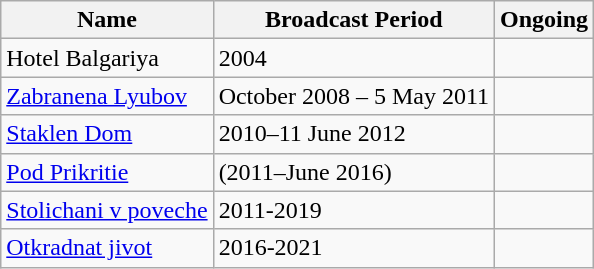<table class="wikitable sortable">
<tr>
<th>Name</th>
<th>Broadcast Period</th>
<th>Ongoing</th>
</tr>
<tr>
<td>Hotel Balgariya</td>
<td>2004</td>
<td></td>
</tr>
<tr>
<td><a href='#'>Zabranena Lyubov</a></td>
<td>October 2008 – 5 May 2011</td>
<td></td>
</tr>
<tr>
<td><a href='#'>Staklen Dom</a></td>
<td>2010–11 June 2012</td>
<td></td>
</tr>
<tr>
<td><a href='#'>Pod Prikritie</a></td>
<td>(2011–June 2016)</td>
<td></td>
</tr>
<tr>
<td><a href='#'>Stolichani v poveche</a></td>
<td>2011-2019</td>
<td></td>
</tr>
<tr>
<td><a href='#'>Otkradnat jivot</a></td>
<td>2016-2021</td>
<td></td>
</tr>
</table>
